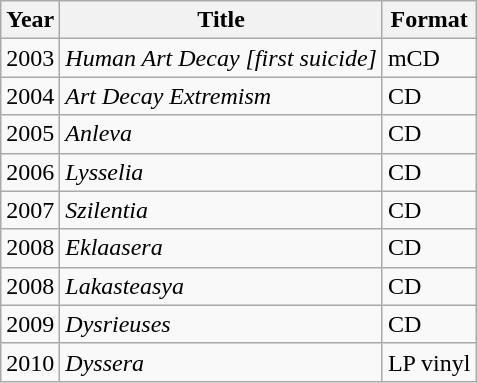<table class="wikitable">
<tr>
<th>Year</th>
<th>Title</th>
<th>Format</th>
</tr>
<tr>
<td>2003</td>
<td><em>Human Art Decay [first suicide]</em></td>
<td>mCD</td>
</tr>
<tr>
<td>2004</td>
<td><em>Art Decay Extremism</em></td>
<td>CD</td>
</tr>
<tr>
<td>2005</td>
<td><em>Anleva</em></td>
<td>CD</td>
</tr>
<tr>
<td>2006</td>
<td><em>Lysselia</em></td>
<td>CD</td>
</tr>
<tr>
<td>2007</td>
<td><em>Szilentia</em></td>
<td>CD</td>
</tr>
<tr>
<td>2008</td>
<td><em>Eklaasera</em></td>
<td>CD</td>
</tr>
<tr>
<td>2008</td>
<td><em>Lakasteasya</em></td>
<td>CD</td>
</tr>
<tr>
<td>2009</td>
<td><em>Dysrieuses</em></td>
<td>CD</td>
</tr>
<tr>
<td>2010</td>
<td><em>Dyssera</em></td>
<td>LP vinyl</td>
</tr>
</table>
